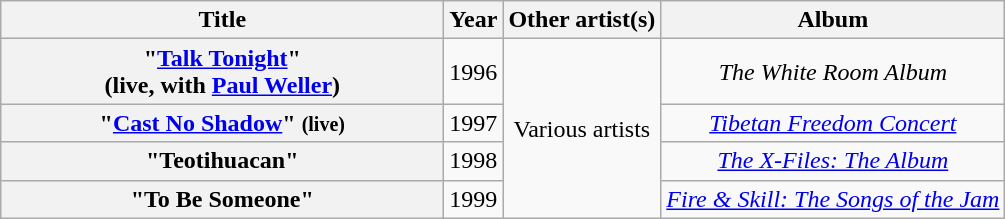<table class="wikitable plainrowheaders" style="text-align:center;">
<tr>
<th scope="col" style="width:18em;">Title</th>
<th scope="col">Year</th>
<th scope="col">Other artist(s)</th>
<th scope="col">Album</th>
</tr>
<tr>
<th scope="row">"<a href='#'>Talk Tonight</a>"<br><span>(live, with <a href='#'>Paul Weller</a>)</span></th>
<td>1996</td>
<td rowspan="4">Various artists</td>
<td><em>The White Room Album</em></td>
</tr>
<tr>
<th scope="row">"<a href='#'>Cast No Shadow</a>" <small>(live)</small></th>
<td>1997</td>
<td><em><a href='#'>Tibetan Freedom Concert</a></em></td>
</tr>
<tr>
<th scope="row">"Teotihuacan"</th>
<td>1998</td>
<td><em><a href='#'>The X-Files: The Album</a></em></td>
</tr>
<tr>
<th scope="row">"To Be Someone"</th>
<td>1999</td>
<td><em><a href='#'>Fire & Skill: The Songs of the Jam</a></em></td>
</tr>
</table>
